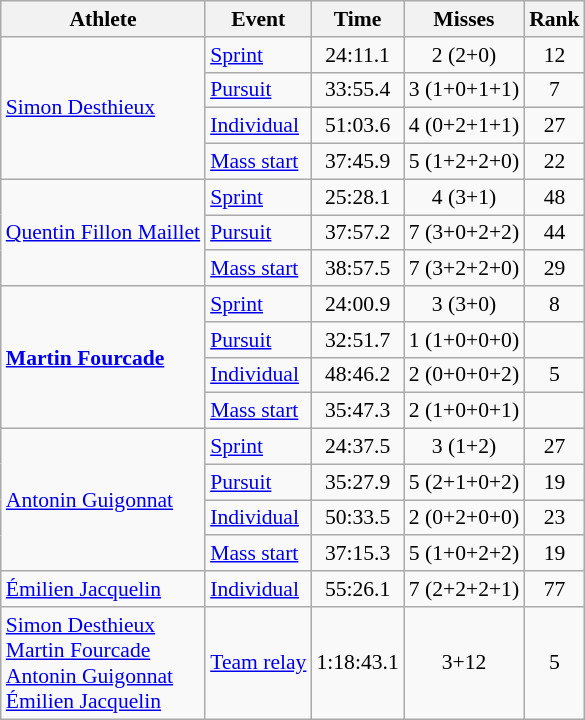<table class="wikitable" style="font-size:90%">
<tr>
<th>Athlete</th>
<th>Event</th>
<th>Time</th>
<th>Misses</th>
<th>Rank</th>
</tr>
<tr align=center>
<td align=left rowspan=4><a href='#'>Simon Desthieux</a></td>
<td align=left><a href='#'>Sprint</a></td>
<td>24:11.1</td>
<td>2 (2+0)</td>
<td>12</td>
</tr>
<tr align=center>
<td align=left><a href='#'>Pursuit</a></td>
<td>33:55.4</td>
<td>3 (1+0+1+1)</td>
<td>7</td>
</tr>
<tr align=center>
<td align=left><a href='#'>Individual</a></td>
<td>51:03.6</td>
<td>4 (0+2+1+1)</td>
<td>27</td>
</tr>
<tr align=center>
<td align=left><a href='#'>Mass start</a></td>
<td>37:45.9</td>
<td>5 (1+2+2+0)</td>
<td>22</td>
</tr>
<tr align=center>
<td align=left rowspan=3><a href='#'>Quentin Fillon Maillet</a></td>
<td align=left><a href='#'>Sprint</a></td>
<td>25:28.1</td>
<td>4 (3+1)</td>
<td>48</td>
</tr>
<tr align=center>
<td align=left><a href='#'>Pursuit</a></td>
<td>37:57.2</td>
<td>7 (3+0+2+2)</td>
<td>44</td>
</tr>
<tr align=center>
<td align=left><a href='#'>Mass start</a></td>
<td>38:57.5</td>
<td>7 (3+2+2+0)</td>
<td>29</td>
</tr>
<tr align=center>
<td align=left rowspan=4><strong><a href='#'>Martin Fourcade</a></strong></td>
<td align=left><a href='#'>Sprint</a></td>
<td>24:00.9</td>
<td>3 (3+0)</td>
<td>8</td>
</tr>
<tr align=center>
<td align=left><a href='#'>Pursuit</a></td>
<td>32:51.7</td>
<td>1 (1+0+0+0)</td>
<td></td>
</tr>
<tr align=center>
<td align=left><a href='#'>Individual</a></td>
<td>48:46.2</td>
<td>2 (0+0+0+2)</td>
<td>5</td>
</tr>
<tr align=center>
<td align=left><a href='#'>Mass start</a></td>
<td>35:47.3</td>
<td>2 (1+0+0+1)</td>
<td></td>
</tr>
<tr align=center>
<td align=left rowspan=4><a href='#'>Antonin Guigonnat</a></td>
<td align=left><a href='#'>Sprint</a></td>
<td>24:37.5</td>
<td>3 (1+2)</td>
<td>27</td>
</tr>
<tr align=center>
<td align=left><a href='#'>Pursuit</a></td>
<td>35:27.9</td>
<td>5 (2+1+0+2)</td>
<td>19</td>
</tr>
<tr align=center>
<td align=left><a href='#'>Individual</a></td>
<td>50:33.5</td>
<td>2 (0+2+0+0)</td>
<td>23</td>
</tr>
<tr align=center>
<td align=left><a href='#'>Mass start</a></td>
<td>37:15.3</td>
<td>5 (1+0+2+2)</td>
<td>19</td>
</tr>
<tr align=center>
<td align=left><a href='#'>Émilien Jacquelin</a></td>
<td align=left><a href='#'>Individual</a></td>
<td>55:26.1</td>
<td>7 (2+2+2+1)</td>
<td>77</td>
</tr>
<tr align=center>
<td align=left><a href='#'>Simon Desthieux</a><br><a href='#'>Martin Fourcade</a><br><a href='#'>Antonin Guigonnat</a><br><a href='#'>Émilien Jacquelin</a></td>
<td align=left><a href='#'>Team relay</a></td>
<td>1:18:43.1</td>
<td>3+12</td>
<td>5</td>
</tr>
</table>
